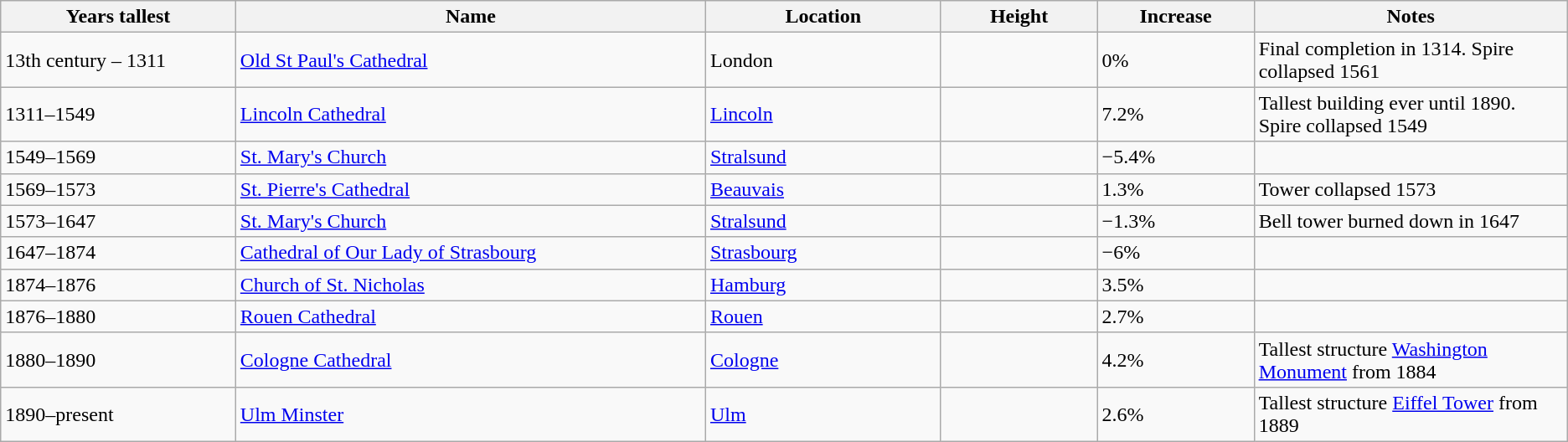<table class="sortable wikitable">
<tr>
<th style="width:15%">Years tallest</th>
<th style="width:30%">Name</th>
<th style="width:15%">Location</th>
<th style="width:10%">Height</th>
<th style="width:10%">Increase</th>
<th style="width:20%">Notes</th>
</tr>
<tr>
<td>13th century – 1311</td>
<td><a href='#'>Old St Paul's Cathedral</a></td>
<td>London</td>
<td></td>
<td>0%</td>
<td>Final completion in 1314. Spire collapsed 1561</td>
</tr>
<tr>
<td>1311–1549</td>
<td><a href='#'>Lincoln Cathedral</a></td>
<td><a href='#'>Lincoln</a></td>
<td></td>
<td>7.2%</td>
<td>Tallest building ever until 1890. Spire collapsed 1549</td>
</tr>
<tr>
<td>1549–1569</td>
<td><a href='#'>St. Mary's Church</a></td>
<td><a href='#'>Stralsund</a></td>
<td></td>
<td>−5.4%</td>
<td></td>
</tr>
<tr>
<td>1569–1573</td>
<td><a href='#'>St. Pierre's Cathedral</a></td>
<td><a href='#'>Beauvais</a></td>
<td></td>
<td>1.3%</td>
<td>Tower collapsed 1573</td>
</tr>
<tr>
<td>1573–1647</td>
<td><a href='#'>St. Mary's Church</a></td>
<td><a href='#'>Stralsund</a></td>
<td></td>
<td>−1.3%</td>
<td>Bell tower burned down in 1647</td>
</tr>
<tr>
<td>1647–1874</td>
<td><a href='#'>Cathedral of Our Lady of Strasbourg</a></td>
<td><a href='#'>Strasbourg</a></td>
<td></td>
<td>−6%</td>
<td></td>
</tr>
<tr>
<td>1874–1876</td>
<td><a href='#'>Church of St. Nicholas</a></td>
<td><a href='#'>Hamburg</a></td>
<td></td>
<td>3.5%</td>
<td></td>
</tr>
<tr>
<td>1876–1880</td>
<td><a href='#'>Rouen Cathedral</a></td>
<td><a href='#'>Rouen</a></td>
<td></td>
<td>2.7%</td>
<td></td>
</tr>
<tr>
<td>1880–1890</td>
<td><a href='#'>Cologne Cathedral</a></td>
<td><a href='#'>Cologne</a></td>
<td></td>
<td>4.2%</td>
<td>Tallest structure <a href='#'>Washington Monument</a> from 1884</td>
</tr>
<tr>
<td>1890–present</td>
<td><a href='#'>Ulm Minster</a></td>
<td><a href='#'>Ulm</a></td>
<td></td>
<td>2.6%</td>
<td>Tallest structure <a href='#'>Eiffel Tower</a> from 1889</td>
</tr>
</table>
